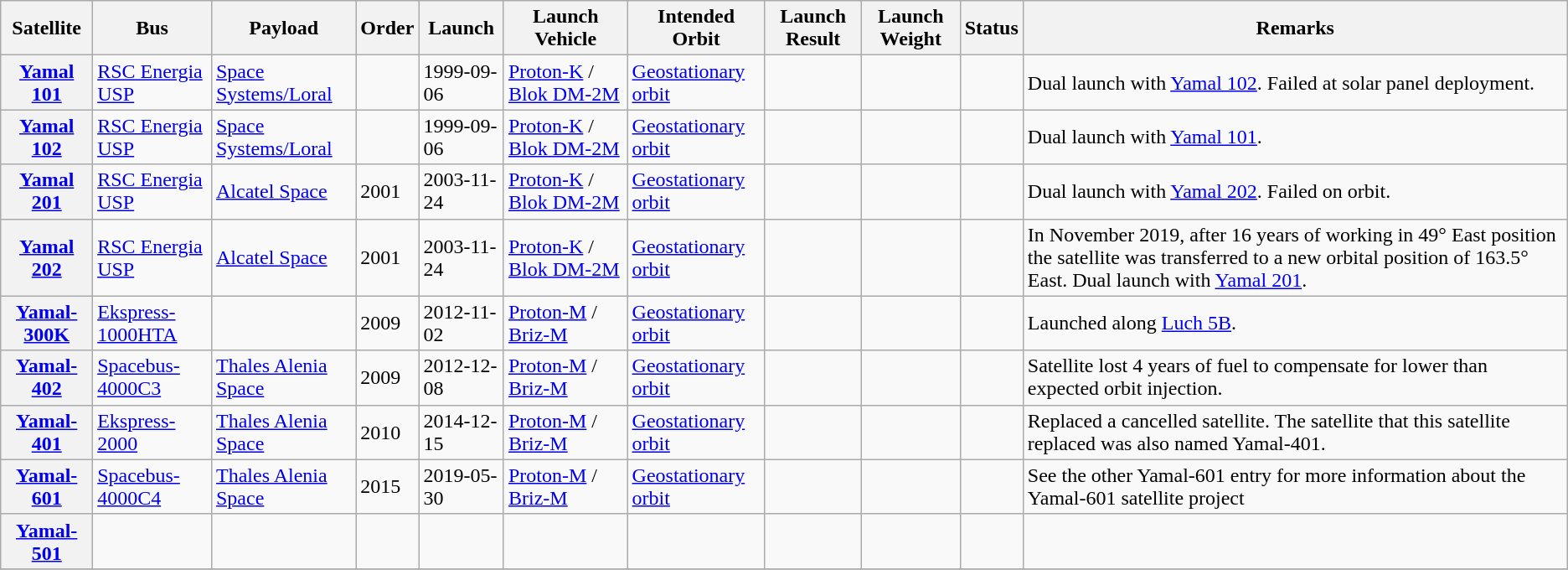<table class="wikitable sortable mw-collapsible">
<tr>
<th>Satellite</th>
<th>Bus</th>
<th>Payload</th>
<th>Order</th>
<th>Launch</th>
<th>Launch Vehicle</th>
<th>Intended Orbit</th>
<th>Launch Result</th>
<th>Launch Weight</th>
<th>Status</th>
<th>Remarks</th>
</tr>
<tr>
<th><a href='#'>Yamal 101</a></th>
<td><a href='#'>RSC Energia</a><br><a href='#'>USP</a></td>
<td><a href='#'>Space Systems/Loral</a></td>
<td></td>
<td>1999-09-06</td>
<td><a href='#'>Proton-K</a> / <a href='#'>Blok DM-2M</a></td>
<td><a href='#'>Geostationary orbit</a></td>
<td></td>
<td></td>
<td></td>
<td>Dual launch with <a href='#'>Yamal 102</a>. Failed at solar panel deployment.</td>
</tr>
<tr>
<th><a href='#'>Yamal 102</a></th>
<td><a href='#'>RSC Energia</a><br><a href='#'>USP</a></td>
<td><a href='#'>Space Systems/Loral</a></td>
<td></td>
<td>1999-09-06</td>
<td><a href='#'>Proton-K</a> / <a href='#'>Blok DM-2M</a></td>
<td><a href='#'>Geostationary orbit</a></td>
<td></td>
<td></td>
<td></td>
<td>Dual launch with <a href='#'>Yamal 101</a>.</td>
</tr>
<tr>
<th><a href='#'>Yamal 201</a></th>
<td><a href='#'>RSC Energia</a><br><a href='#'>USP</a></td>
<td><a href='#'>Alcatel Space</a></td>
<td>2001</td>
<td>2003-11-24</td>
<td><a href='#'>Proton-K</a> / <a href='#'>Blok DM-2M</a></td>
<td><a href='#'>Geostationary orbit</a></td>
<td></td>
<td></td>
<td></td>
<td>Dual launch with <a href='#'>Yamal 202</a>. Failed on orbit.</td>
</tr>
<tr>
<th><a href='#'>Yamal 202</a></th>
<td><a href='#'>RSC Energia</a><br><a href='#'>USP</a></td>
<td><a href='#'>Alcatel Space</a></td>
<td>2001</td>
<td>2003-11-24</td>
<td><a href='#'>Proton-K</a> / <a href='#'>Blok DM-2M</a></td>
<td><a href='#'>Geostationary orbit</a></td>
<td></td>
<td></td>
<td></td>
<td>In November 2019, after 16 years of working in 49° East position the satellite was transferred to a new orbital position of 163.5° East. Dual launch with <a href='#'>Yamal 201</a>.</td>
</tr>
<tr>
<th><a href='#'>Yamal-300K</a></th>
<td><a href='#'>Ekspress-1000HTA</a></td>
<td></td>
<td>2009</td>
<td>2012-11-02</td>
<td><a href='#'>Proton-M</a> / <a href='#'>Briz-M</a></td>
<td><a href='#'>Geostationary orbit</a></td>
<td></td>
<td></td>
<td></td>
<td>Launched along <a href='#'>Luch 5B</a>.</td>
</tr>
<tr>
<th><a href='#'>Yamal-402</a></th>
<td><a href='#'>Spacebus-4000C3</a></td>
<td><a href='#'>Thales Alenia Space</a></td>
<td>2009</td>
<td>2012-12-08</td>
<td><a href='#'>Proton-M</a> / <a href='#'>Briz-M</a></td>
<td><a href='#'>Geostationary orbit</a></td>
<td></td>
<td></td>
<td></td>
<td>Satellite lost 4 years of fuel to compensate for lower than expected orbit injection.</td>
</tr>
<tr>
<th><a href='#'>Yamal-401</a></th>
<td><a href='#'>Ekspress-2000</a></td>
<td><a href='#'>Thales Alenia Space</a></td>
<td>2010</td>
<td>2014-12-15</td>
<td><a href='#'>Proton-M</a> / <a href='#'>Briz-M</a></td>
<td><a href='#'>Geostationary orbit</a></td>
<td></td>
<td></td>
<td></td>
<td> Replaced a cancelled satellite. The satellite that this satellite replaced was also named Yamal-401.</td>
</tr>
<tr>
<th><a href='#'>Yamal-601</a></th>
<td><a href='#'>Spacebus-4000C4</a></td>
<td><a href='#'>Thales Alenia Space</a></td>
<td>2015</td>
<td>2019-05-30</td>
<td><a href='#'>Proton-M</a> / <a href='#'>Briz-M</a></td>
<td><a href='#'>Geostationary orbit</a></td>
<td></td>
<td></td>
<td></td>
<td> See the other Yamal-601 entry for more information about the Yamal-601 satellite project</td>
</tr>
<tr>
<th><a href='#'>Yamal-501</a></th>
<td></td>
<td></td>
<td></td>
<td></td>
<td></td>
<td></td>
<td></td>
<td></td>
<td></td>
<td></td>
</tr>
<tr>
</tr>
</table>
